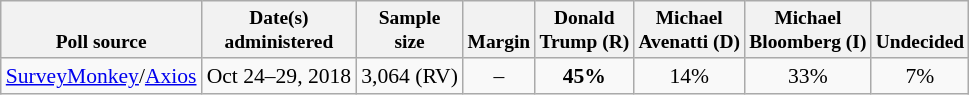<table class="wikitable sortable" style="font-size:90%;text-align:center;">
<tr valign=bottom style="font-size:90%;">
<th>Poll source</th>
<th>Date(s)<br>administered</th>
<th>Sample<br>size</th>
<th>Margin<br></th>
<th>Donald<br>Trump (R)</th>
<th>Michael<br>Avenatti (D)</th>
<th>Michael<br>Bloomberg (I)</th>
<th>Undecided</th>
</tr>
<tr>
<td style="text-align:left;"><a href='#'>SurveyMonkey</a>/<a href='#'>Axios</a></td>
<td>Oct 24–29, 2018</td>
<td>3,064 (RV)</td>
<td>–</td>
<td><strong>45%</strong></td>
<td>14%</td>
<td>33%</td>
<td>7%</td>
</tr>
</table>
